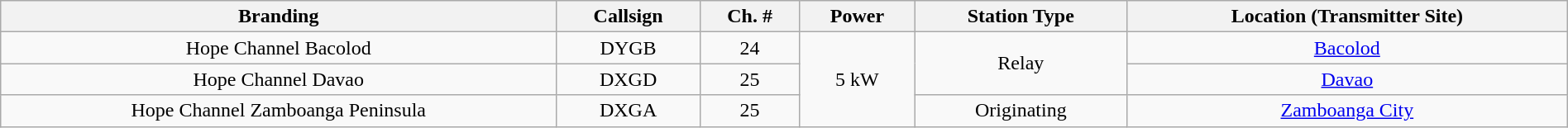<table class="wikitable sortable" style="width:100%; text-align:center;">
<tr>
<th>Branding</th>
<th>Callsign</th>
<th>Ch. #</th>
<th>Power</th>
<th>Station Type</th>
<th class="unsortable">Location (Transmitter Site)</th>
</tr>
<tr>
<td>Hope Channel Bacolod</td>
<td>DYGB</td>
<td>24</td>
<td rowspan="3">5 kW</td>
<td rowspan="2">Relay</td>
<td><a href='#'>Bacolod</a></td>
</tr>
<tr>
<td>Hope Channel Davao</td>
<td>DXGD</td>
<td>25</td>
<td><a href='#'>Davao</a></td>
</tr>
<tr>
<td>Hope Channel Zamboanga Peninsula</td>
<td>DXGA</td>
<td>25</td>
<td>Originating</td>
<td><a href='#'>Zamboanga City</a></td>
</tr>
</table>
